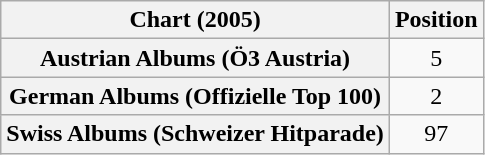<table class="wikitable sortable plainrowheaders" style="text-align:center">
<tr>
<th scope="col">Chart (2005)</th>
<th scope="col">Position</th>
</tr>
<tr>
<th scope="row">Austrian Albums (Ö3 Austria)</th>
<td>5</td>
</tr>
<tr>
<th scope="row">German Albums (Offizielle Top 100)</th>
<td>2</td>
</tr>
<tr>
<th scope="row">Swiss Albums (Schweizer Hitparade)</th>
<td>97</td>
</tr>
</table>
